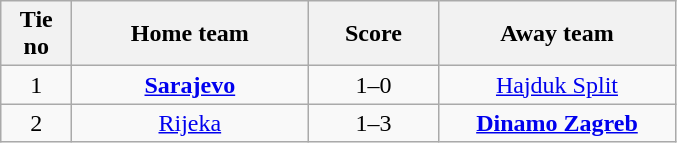<table class="wikitable" style="text-align: center">
<tr>
<th width=40>Tie no</th>
<th width=150>Home team</th>
<th width=80>Score</th>
<th width=150>Away team</th>
</tr>
<tr>
<td>1</td>
<td><strong><a href='#'>Sarajevo</a></strong></td>
<td>1–0</td>
<td><a href='#'>Hajduk Split</a></td>
</tr>
<tr>
<td>2</td>
<td><a href='#'>Rijeka</a></td>
<td>1–3</td>
<td><strong><a href='#'>Dinamo Zagreb</a></strong></td>
</tr>
</table>
